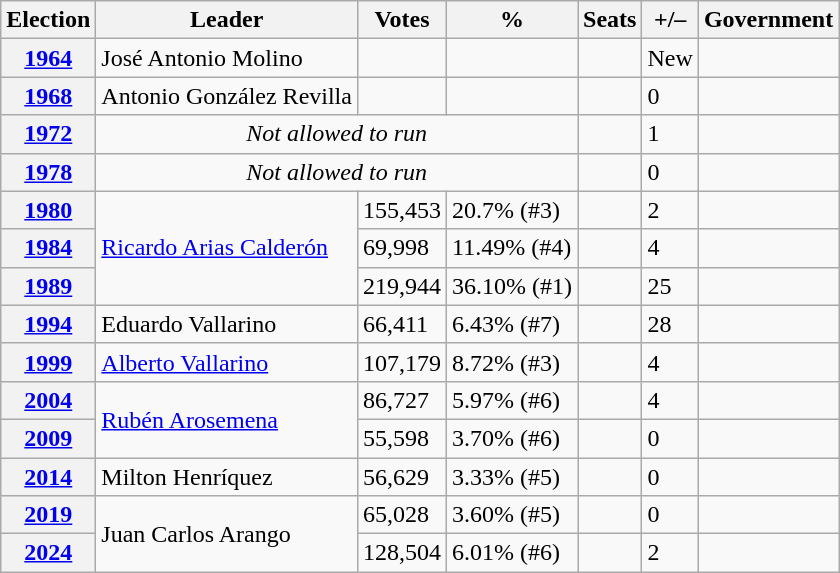<table class=wikitable style="text-align: left;">
<tr>
<th>Election</th>
<th>Leader</th>
<th>Votes</th>
<th>%</th>
<th>Seats</th>
<th>+/–</th>
<th>Government</th>
</tr>
<tr>
<th><a href='#'>1964</a></th>
<td>José Antonio Molino</td>
<td></td>
<td></td>
<td></td>
<td>New</td>
<td></td>
</tr>
<tr>
<th><a href='#'>1968</a></th>
<td>Antonio González Revilla</td>
<td></td>
<td></td>
<td></td>
<td> 0</td>
<td></td>
</tr>
<tr>
<th><a href='#'>1972</a></th>
<td colspan=3 align=center><em>Not allowed to run</em></td>
<td></td>
<td> 1</td>
<td></td>
</tr>
<tr>
<th><a href='#'>1978</a></th>
<td colspan=3 align=center><em>Not allowed to run</em></td>
<td></td>
<td> 0</td>
<td></td>
</tr>
<tr>
<th><a href='#'>1980</a></th>
<td rowspan=3><a href='#'>Ricardo Arias Calderón</a></td>
<td>155,453</td>
<td>20.7% (#3)</td>
<td></td>
<td> 2</td>
<td></td>
</tr>
<tr>
<th><a href='#'>1984</a></th>
<td>69,998</td>
<td>11.49% (#4)</td>
<td></td>
<td> 4</td>
<td></td>
</tr>
<tr>
<th><a href='#'>1989</a></th>
<td>219,944</td>
<td>36.10% (#1)</td>
<td></td>
<td> 25</td>
<td></td>
</tr>
<tr>
<th><a href='#'>1994</a></th>
<td>Eduardo Vallarino</td>
<td>66,411</td>
<td>6.43% (#7)</td>
<td></td>
<td> 28</td>
<td></td>
</tr>
<tr>
<th><a href='#'>1999</a></th>
<td><a href='#'>Alberto Vallarino</a></td>
<td>107,179</td>
<td>8.72% (#3)</td>
<td></td>
<td> 4</td>
<td></td>
</tr>
<tr>
<th><a href='#'>2004</a></th>
<td rowspan=2><a href='#'>Rubén Arosemena</a></td>
<td>86,727</td>
<td>5.97% (#6)</td>
<td></td>
<td> 4</td>
<td></td>
</tr>
<tr>
<th><a href='#'>2009</a></th>
<td>55,598</td>
<td>3.70% (#6)</td>
<td></td>
<td> 0</td>
<td></td>
</tr>
<tr>
<th><a href='#'>2014</a></th>
<td>Milton Henríquez</td>
<td>56,629</td>
<td>3.33% (#5)</td>
<td></td>
<td> 0</td>
<td></td>
</tr>
<tr>
<th><a href='#'>2019</a></th>
<td rowspan=2>Juan Carlos Arango</td>
<td>65,028</td>
<td>3.60% (#5)</td>
<td></td>
<td> 0</td>
<td></td>
</tr>
<tr>
<th><a href='#'>2024</a></th>
<td>128,504</td>
<td>6.01% (#6)</td>
<td></td>
<td> 2</td>
<td></td>
</tr>
</table>
